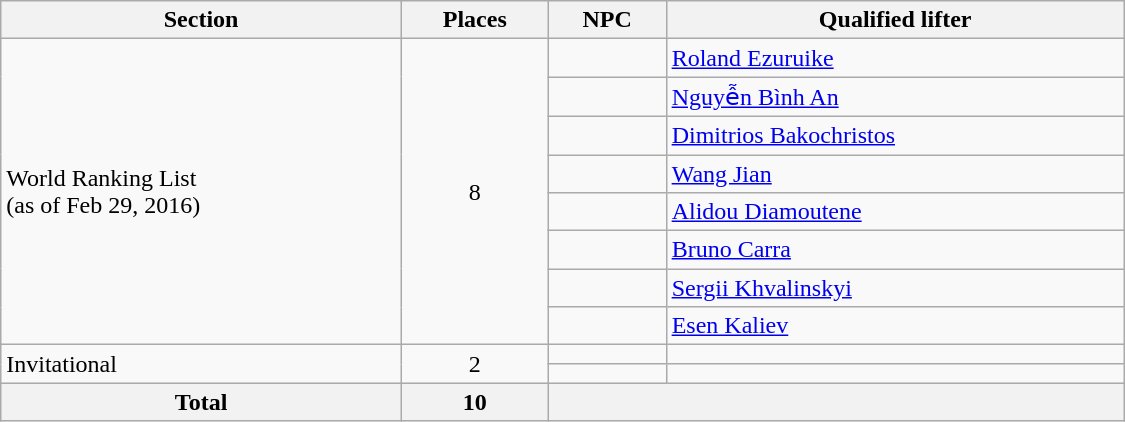<table class="wikitable"  width=750>
<tr>
<th>Section</th>
<th>Places</th>
<th>NPC</th>
<th>Qualified lifter</th>
</tr>
<tr>
<td rowspan=8>World Ranking List<br>(as of Feb 29, 2016)</td>
<td rowspan=8 align=center>8</td>
<td></td>
<td><a href='#'>Roland Ezuruike</a></td>
</tr>
<tr>
<td></td>
<td><a href='#'>Nguyễn Bình An</a></td>
</tr>
<tr>
<td></td>
<td><a href='#'>Dimitrios Bakochristos</a></td>
</tr>
<tr>
<td></td>
<td><a href='#'>Wang Jian</a></td>
</tr>
<tr>
<td></td>
<td><a href='#'>Alidou Diamoutene</a></td>
</tr>
<tr>
<td></td>
<td><a href='#'>Bruno Carra</a></td>
</tr>
<tr>
<td></td>
<td><a href='#'>Sergii Khvalinskyi</a></td>
</tr>
<tr>
<td></td>
<td><a href='#'>Esen Kaliev</a></td>
</tr>
<tr>
<td rowspan=2>Invitational</td>
<td rowspan="2" align=center>2</td>
<td></td>
<td></td>
</tr>
<tr>
<td></td>
<td></td>
</tr>
<tr>
<th>Total</th>
<th>10</th>
<th colspan=2></th>
</tr>
</table>
